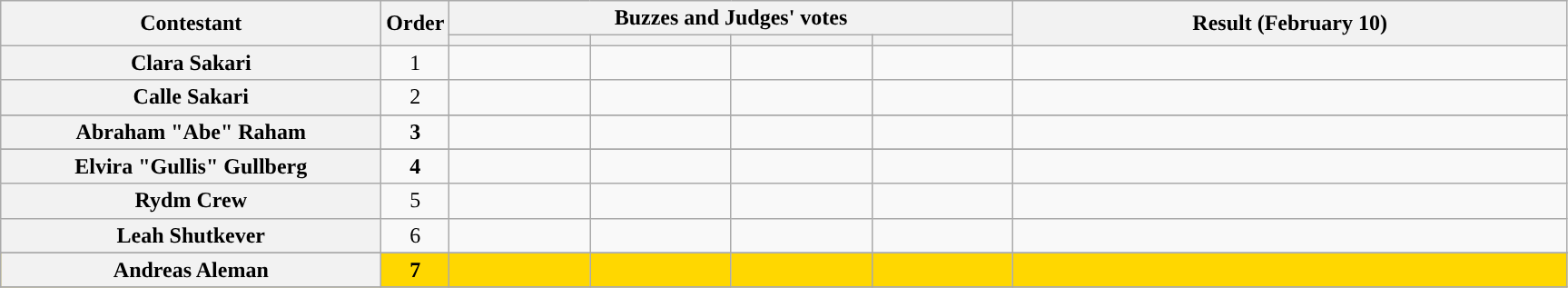<table class="wikitable plainrowheaders sortable" style="text-align:center;">
<tr>
<th scope="col" rowspan="2" class="unsortable" style="width:17em;">Contestant</th>
<th scope="col" rowspan="2" style="width:1em;">Order</th>
<th scope="col" colspan="4" class="unsortable" style="width:24em;">Buzzes and Judges' votes</th>
<th scope="col" rowspan="2" style="width:25em;">Result (February 10)</th>
</tr>
<tr>
<th scope="col" class="unsortable" style="width:6em;"></th>
<th scope="col" class="unsortable" style="width:6em;"></th>
<th scope="col" class="unsortable" style="width:6em;"></th>
<th scope="col" class="unsortable" style="width:6em;"></th>
</tr>
<tr>
<th scope="row">Clara Sakari</th>
<td>1</td>
<td style="text-align:center;"></td>
<td style="text-align:center;"></td>
<td style="text-align:center;"></td>
<td style="text-align:center;"></td>
<td></td>
</tr>
<tr>
<th scope="row">Calle Sakari</th>
<td>2</td>
<td style="text-align:center;"></td>
<td style="text-align:center;"></td>
<td style="text-align:center;"></td>
<td style="text-align:center;"></td>
<td></td>
</tr>
<tr>
</tr>
<tr -style="background:NavajoWhite">
<th scope="row"><strong>Abraham "Abe" Raham</strong></th>
<td><strong>3</strong></td>
<td style="text-align:center;"></td>
<td style="text-align:center;"></td>
<td style="text-align:center;"></td>
<td style="text-align:center;"></td>
<td></td>
</tr>
<tr>
</tr>
<tr -style="background:NavajoWhite">
<th scope="row"><strong>Elvira "Gullis" Gullberg</strong></th>
<td><strong>4</strong></td>
<td style="text-align:center;"></td>
<td style="text-align:center;"></td>
<td style="text-align:center;"></td>
<td style="text-align:center;"></td>
<td><strong></strong></td>
</tr>
<tr>
<th scope="row">Rydm Crew</th>
<td>5</td>
<td style="text-align:center;"></td>
<td style="text-align:center;"></td>
<td style="text-align:center;"></td>
<td style="text-align:center;"></td>
<td></td>
</tr>
<tr>
<th scope="row">Leah Shutkever</th>
<td>6</td>
<td style="text-align:center;"></td>
<td style="text-align:center;"></td>
<td style="text-align:center;"></td>
<td style="text-align:center;"></td>
<td></td>
</tr>
<tr>
</tr>
<tr style="background:gold">
<th scope="row"><strong>Andreas Aleman</strong></th>
<td><strong>7</strong></td>
<td style="text-align:center;"></td>
<td></td>
<td style="text-align:center;"></td>
<td style="text-align:center;"></td>
<td></td>
</tr>
<tr>
</tr>
</table>
